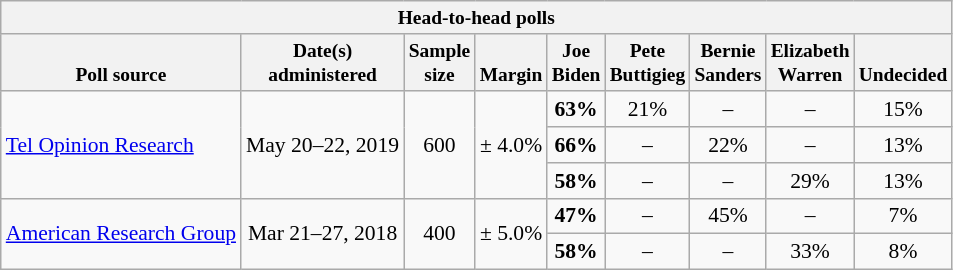<table class="wikitable mw-collapsed mw-collapsible" style="font-size:90%;text-align:center;">
<tr valign=bottom style="font-size:90%;">
<th colspan="10">Head-to-head polls</th>
</tr>
<tr valign=bottom style="font-size:90%;">
<th>Poll source</th>
<th>Date(s)<br>administered</th>
<th>Sample<br>size</th>
<th>Margin<br></th>
<th>Joe<br>Biden</th>
<th>Pete<br>Buttigieg</th>
<th>Bernie<br>Sanders</th>
<th>Elizabeth<br>Warren</th>
<th>Undecided</th>
</tr>
<tr>
<td rowspan=3 style="text-align:left;"><a href='#'>Tel Opinion Research</a></td>
<td rowspan=3>May 20–22, 2019</td>
<td rowspan=3>600</td>
<td rowspan=3>± 4.0%</td>
<td><strong>63%</strong></td>
<td>21%</td>
<td>–</td>
<td>–</td>
<td>15%</td>
</tr>
<tr>
<td><strong>66%</strong></td>
<td>–</td>
<td>22%</td>
<td>–</td>
<td>13%</td>
</tr>
<tr>
<td><strong>58%</strong></td>
<td>–</td>
<td>–</td>
<td>29%</td>
<td>13%</td>
</tr>
<tr>
<td rowspan=2 style="text-align:left;"><a href='#'>American Research Group</a></td>
<td rowspan=2>Mar 21–27, 2018</td>
<td rowspan=2>400</td>
<td rowspan=2>± 5.0%</td>
<td><strong>47%</strong></td>
<td>–</td>
<td>45%</td>
<td>–</td>
<td>7%</td>
</tr>
<tr>
<td><strong>58%</strong></td>
<td>–</td>
<td>–</td>
<td>33%</td>
<td>8%</td>
</tr>
</table>
